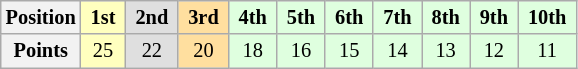<table class="wikitable" style="font-size:85%; text-align:center">
<tr>
<th>Position</th>
<td style="background:#ffffbf;"> <strong>1st</strong> </td>
<td style="background:#dfdfdf;"> <strong>2nd</strong> </td>
<td style="background:#ffdf9f;"> <strong>3rd</strong> </td>
<td style="background:#dfffdf;"> <strong>4th</strong> </td>
<td style="background:#dfffdf;"> <strong>5th</strong> </td>
<td style="background:#dfffdf;"> <strong>6th</strong> </td>
<td style="background:#dfffdf;"> <strong>7th</strong> </td>
<td style="background:#dfffdf;"> <strong>8th</strong> </td>
<td style="background:#dfffdf;"> <strong>9th</strong> </td>
<td style="background:#dfffdf;"> <strong>10th</strong> </td>
</tr>
<tr>
<th>Points</th>
<td style="background:#ffffbf;">25</td>
<td style="background:#dfdfdf;">22</td>
<td style="background:#ffdf9f;">20</td>
<td style="background:#dfffdf;">18</td>
<td style="background:#dfffdf;">16</td>
<td style="background:#dfffdf;">15</td>
<td style="background:#dfffdf;">14</td>
<td style="background:#dfffdf;">13</td>
<td style="background:#dfffdf;">12</td>
<td style="background:#dfffdf;">11</td>
</tr>
</table>
